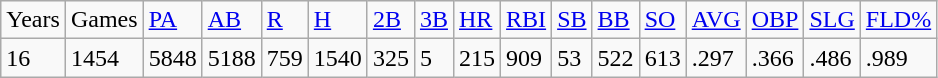<table class="wikitable">
<tr>
<td>Years</td>
<td>Games</td>
<td><a href='#'>PA</a></td>
<td><a href='#'>AB</a></td>
<td><a href='#'>R</a></td>
<td><a href='#'>H</a></td>
<td><a href='#'>2B</a></td>
<td><a href='#'>3B</a></td>
<td><a href='#'>HR</a></td>
<td><a href='#'>RBI</a></td>
<td><a href='#'>SB</a></td>
<td><a href='#'>BB</a></td>
<td><a href='#'>SO</a></td>
<td><a href='#'>AVG</a></td>
<td><a href='#'>OBP</a></td>
<td><a href='#'>SLG</a></td>
<td><a href='#'>FLD%</a></td>
</tr>
<tr>
<td>16</td>
<td>1454</td>
<td>5848</td>
<td>5188</td>
<td>759</td>
<td>1540</td>
<td>325</td>
<td>5</td>
<td>215</td>
<td>909</td>
<td>53</td>
<td>522</td>
<td>613</td>
<td>.297</td>
<td>.366</td>
<td>.486</td>
<td>.989</td>
</tr>
</table>
